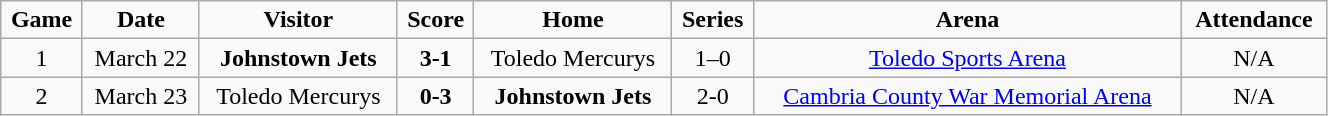<table class="wikitable" width="70%">
<tr align="center">
<td><strong>Game</strong></td>
<td><strong>Date</strong></td>
<td><strong>Visitor</strong></td>
<td><strong>Score</strong></td>
<td><strong>Home</strong></td>
<td><strong>Series</strong></td>
<td><strong>Arena</strong></td>
<td><strong>Attendance</strong></td>
</tr>
<tr align="center">
<td>1</td>
<td>March 22</td>
<td><strong>Johnstown Jets</strong></td>
<td><strong>3-1</strong></td>
<td>Toledo Mercurys</td>
<td>1–0</td>
<td><a href='#'>Toledo Sports Arena</a></td>
<td>N/A</td>
</tr>
<tr align="center">
<td>2</td>
<td>March 23</td>
<td>Toledo Mercurys</td>
<td><strong>0-3</strong></td>
<td><strong>Johnstown Jets</strong></td>
<td>2-0</td>
<td><a href='#'>Cambria County War Memorial Arena</a></td>
<td>N/A</td>
</tr>
</table>
